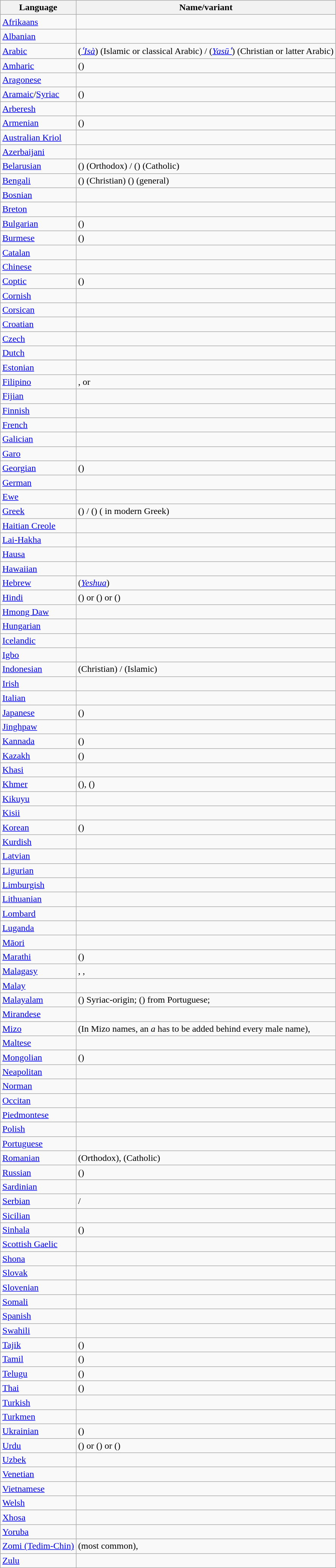<table class="wikitable">
<tr>
<th><strong>Language</strong></th>
<th><strong>Name/variant</strong></th>
</tr>
<tr>
<td><a href='#'>Afrikaans</a></td>
<td></td>
</tr>
<tr>
<td><a href='#'>Albanian</a></td>
<td></td>
</tr>
<tr>
<td><a href='#'>Arabic</a></td>
<td> (<em><a href='#'>ʿIsà</a></em>) (Islamic or classical Arabic) /  (<em><a href='#'>Yasūʿ</a></em>) (Christian or latter Arabic)</td>
</tr>
<tr>
<td><a href='#'>Amharic</a></td>
<td> ()</td>
</tr>
<tr>
<td><a href='#'>Aragonese</a></td>
<td></td>
</tr>
<tr>
<td><a href='#'>Aramaic</a>/<a href='#'>Syriac</a></td>
<td> ()</td>
</tr>
<tr>
<td><a href='#'>Arberesh</a></td>
<td></td>
</tr>
<tr>
<td><a href='#'>Armenian</a></td>
<td> ()</td>
</tr>
<tr>
<td><a href='#'>Australian Kriol</a></td>
<td></td>
</tr>
<tr>
<td><a href='#'>Azerbaijani</a></td>
<td></td>
</tr>
<tr>
<td><a href='#'>Belarusian</a></td>
<td> () (Orthodox) /  () (Catholic)</td>
</tr>
<tr>
<td><a href='#'>Bengali</a></td>
<td> () (Christian)  () (general)</td>
</tr>
<tr>
<td><a href='#'>Bosnian</a></td>
<td></td>
</tr>
<tr>
<td><a href='#'>Breton</a></td>
<td></td>
</tr>
<tr>
<td><a href='#'>Bulgarian</a></td>
<td> ()</td>
</tr>
<tr>
<td><a href='#'>Burmese</a></td>
<td> ()</td>
</tr>
<tr>
<td><a href='#'>Catalan</a></td>
<td></td>
</tr>
<tr>
<td><a href='#'>Chinese</a></td>
<td></td>
</tr>
<tr>
<td><a href='#'>Coptic</a></td>
<td> ()</td>
</tr>
<tr>
<td><a href='#'>Cornish</a></td>
<td></td>
</tr>
<tr>
<td><a href='#'>Corsican</a></td>
<td></td>
</tr>
<tr>
<td><a href='#'>Croatian</a></td>
<td></td>
</tr>
<tr>
<td><a href='#'>Czech</a></td>
<td></td>
</tr>
<tr>
<td><a href='#'>Dutch</a></td>
<td></td>
</tr>
<tr>
<td><a href='#'>Estonian</a></td>
<td></td>
</tr>
<tr>
<td><a href='#'>Filipino</a></td>
<td>,  or </td>
</tr>
<tr>
<td><a href='#'>Fijian</a></td>
<td></td>
</tr>
<tr>
<td><a href='#'>Finnish</a></td>
<td></td>
</tr>
<tr>
<td><a href='#'>French</a></td>
<td></td>
</tr>
<tr>
<td><a href='#'>Galician</a></td>
<td></td>
</tr>
<tr>
<td><a href='#'>Garo</a></td>
<td></td>
</tr>
<tr>
<td><a href='#'>Georgian</a></td>
<td> ()</td>
</tr>
<tr>
<td><a href='#'>German</a></td>
<td></td>
</tr>
<tr>
<td><a href='#'>Ewe</a></td>
<td></td>
</tr>
<tr>
<td><a href='#'>Greek</a></td>
<td> () /  () ( in modern Greek)</td>
</tr>
<tr>
<td><a href='#'>Haitian Creole</a></td>
<td></td>
</tr>
<tr>
<td><a href='#'>Lai-Hakha</a></td>
<td></td>
</tr>
<tr>
<td><a href='#'>Hausa</a></td>
<td></td>
</tr>
<tr>
<td><a href='#'>Hawaiian</a></td>
<td></td>
</tr>
<tr>
<td><a href='#'>Hebrew</a></td>
<td> (<em><a href='#'>Yeshua</a></em>)</td>
</tr>
<tr>
<td><a href='#'>Hindi</a></td>
<td> () or  () or  ()</td>
</tr>
<tr>
<td><a href='#'>Hmong Daw</a></td>
<td></td>
</tr>
<tr>
<td><a href='#'>Hungarian</a></td>
<td></td>
</tr>
<tr>
<td><a href='#'>Icelandic</a></td>
<td></td>
</tr>
<tr>
<td><a href='#'>Igbo</a></td>
<td></td>
</tr>
<tr>
<td><a href='#'>Indonesian</a></td>
<td> (Christian) /  (Islamic)</td>
</tr>
<tr>
<td><a href='#'>Irish</a></td>
<td></td>
</tr>
<tr>
<td><a href='#'>Italian</a></td>
<td></td>
</tr>
<tr>
<td><a href='#'>Japanese</a></td>
<td> ()</td>
</tr>
<tr>
<td><a href='#'>Jinghpaw</a></td>
<td></td>
</tr>
<tr>
<td><a href='#'>Kannada</a></td>
<td> ()</td>
</tr>
<tr>
<td><a href='#'>Kazakh</a></td>
<td> ()</td>
</tr>
<tr>
<td><a href='#'>Khasi</a></td>
<td></td>
</tr>
<tr>
<td><a href='#'>Khmer</a></td>
<td> (),  ()</td>
</tr>
<tr>
<td><a href='#'>Kikuyu</a></td>
<td></td>
</tr>
<tr>
<td><a href='#'>Kisii</a></td>
<td></td>
</tr>
<tr>
<td><a href='#'>Korean</a></td>
<td> ()</td>
</tr>
<tr>
<td><a href='#'>Kurdish</a></td>
<td></td>
</tr>
<tr>
<td><a href='#'>Latvian</a></td>
<td></td>
</tr>
<tr>
<td><a href='#'>Ligurian</a></td>
<td></td>
</tr>
<tr>
<td><a href='#'>Limburgish</a></td>
<td></td>
</tr>
<tr>
<td><a href='#'>Lithuanian</a></td>
<td></td>
</tr>
<tr>
<td><a href='#'>Lombard</a></td>
<td></td>
</tr>
<tr>
<td><a href='#'>Luganda</a></td>
<td></td>
</tr>
<tr>
<td><a href='#'>Māori</a></td>
<td></td>
</tr>
<tr>
<td><a href='#'>Marathi</a></td>
<td> ()</td>
</tr>
<tr>
<td><a href='#'>Malagasy</a></td>
<td>, , </td>
</tr>
<tr>
<td><a href='#'>Malay</a></td>
<td></td>
</tr>
<tr>
<td><a href='#'>Malayalam</a></td>
<td> () Syriac-origin;  () from Portuguese;</td>
</tr>
<tr>
<td><a href='#'>Mirandese</a></td>
<td></td>
</tr>
<tr>
<td><a href='#'>Mizo</a></td>
<td> (In Mizo names, an <em>a</em> has to be added behind every male name), </td>
</tr>
<tr>
<td><a href='#'>Maltese</a></td>
<td></td>
</tr>
<tr>
<td><a href='#'>Mongolian</a></td>
<td> ()</td>
</tr>
<tr>
<td><a href='#'>Neapolitan</a></td>
<td></td>
</tr>
<tr>
<td><a href='#'>Norman</a></td>
<td></td>
</tr>
<tr>
<td><a href='#'>Occitan</a></td>
<td></td>
</tr>
<tr>
<td><a href='#'>Piedmontese</a></td>
<td></td>
</tr>
<tr>
<td><a href='#'>Polish</a></td>
<td></td>
</tr>
<tr>
<td><a href='#'>Portuguese</a></td>
<td></td>
</tr>
<tr>
<td><a href='#'>Romanian</a></td>
<td> (Orthodox),  (Catholic)</td>
</tr>
<tr>
<td><a href='#'>Russian</a></td>
<td> ()</td>
</tr>
<tr>
<td><a href='#'>Sardinian</a></td>
<td></td>
</tr>
<tr>
<td><a href='#'>Serbian</a></td>
<td> / </td>
</tr>
<tr>
<td><a href='#'>Sicilian</a></td>
<td></td>
</tr>
<tr>
<td><a href='#'>Sinhala</a></td>
<td> ()</td>
</tr>
<tr>
<td><a href='#'>Scottish Gaelic</a></td>
<td></td>
</tr>
<tr>
<td><a href='#'>Shona</a></td>
<td></td>
</tr>
<tr>
<td><a href='#'>Slovak</a></td>
<td></td>
</tr>
<tr>
<td><a href='#'>Slovenian</a></td>
<td></td>
</tr>
<tr>
<td><a href='#'>Somali</a></td>
<td></td>
</tr>
<tr>
<td><a href='#'>Spanish</a></td>
<td></td>
</tr>
<tr>
<td><a href='#'>Swahili</a></td>
<td></td>
</tr>
<tr>
<td><a href='#'>Tajik</a></td>
<td> ()</td>
</tr>
<tr>
<td><a href='#'>Tamil</a></td>
<td> ()</td>
</tr>
<tr>
<td><a href='#'>Telugu</a></td>
<td> ()</td>
</tr>
<tr>
<td><a href='#'>Thai</a></td>
<td> ()</td>
</tr>
<tr>
<td><a href='#'>Turkish</a></td>
<td></td>
</tr>
<tr>
<td><a href='#'>Turkmen</a></td>
<td></td>
</tr>
<tr>
<td><a href='#'>Ukrainian</a></td>
<td> ()</td>
</tr>
<tr>
<td><a href='#'>Urdu</a></td>
<td> () or  () or  ()</td>
</tr>
<tr>
<td><a href='#'>Uzbek</a></td>
<td></td>
</tr>
<tr>
<td><a href='#'>Venetian</a></td>
<td></td>
</tr>
<tr>
<td><a href='#'>Vietnamese</a></td>
<td></td>
</tr>
<tr>
<td><a href='#'>Welsh</a></td>
<td></td>
</tr>
<tr>
<td><a href='#'>Xhosa</a></td>
<td></td>
</tr>
<tr>
<td><a href='#'>Yoruba</a></td>
<td></td>
</tr>
<tr>
<td><a href='#'>Zomi (Tedim-Chin)</a></td>
<td> (most common), </td>
</tr>
<tr>
<td><a href='#'>Zulu</a></td>
<td></td>
</tr>
</table>
